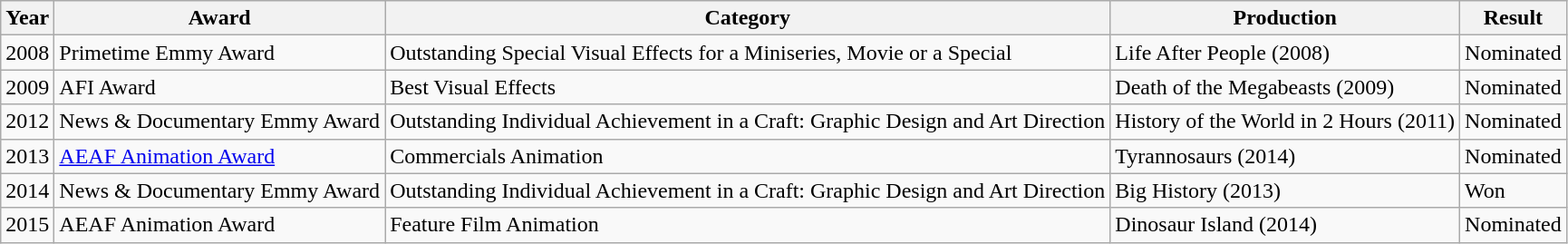<table class="wikitable">
<tr>
<th>Year</th>
<th>Award</th>
<th>Category</th>
<th>Production</th>
<th>Result</th>
</tr>
<tr>
<td>2008</td>
<td>Primetime Emmy Award</td>
<td>Outstanding Special Visual Effects for a Miniseries, Movie or a Special</td>
<td>Life After People (2008)</td>
<td>Nominated</td>
</tr>
<tr>
<td>2009</td>
<td>AFI Award</td>
<td>Best Visual Effects</td>
<td>Death of the Megabeasts (2009)</td>
<td>Nominated</td>
</tr>
<tr>
<td>2012</td>
<td>News & Documentary Emmy Award</td>
<td>Outstanding Individual Achievement in a Craft: Graphic Design and Art Direction</td>
<td>History of the World in 2 Hours  (2011)</td>
<td>Nominated</td>
</tr>
<tr>
<td>2013</td>
<td><a href='#'>AEAF Animation Award</a></td>
<td>Commercials Animation</td>
<td>Tyrannosaurs (2014)</td>
<td>Nominated</td>
</tr>
<tr>
<td>2014</td>
<td>News & Documentary Emmy Award</td>
<td>Outstanding Individual Achievement in a Craft: Graphic Design and Art Direction</td>
<td>Big History (2013)</td>
<td>Won</td>
</tr>
<tr>
<td>2015</td>
<td>AEAF Animation Award</td>
<td>Feature Film Animation</td>
<td>Dinosaur Island (2014)</td>
<td>Nominated</td>
</tr>
</table>
